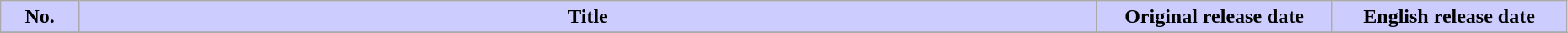<table class="wikitable" width="98%">
<tr>
<th style="background: #CCF" width="5%;">No.</th>
<th style="background: #CCF">Title</th>
<th style="background: #CCF" width="15%;">Original release date</th>
<th style="background: #CCF" width="15%;">English release date</th>
</tr>
<tr>
</tr>
</table>
